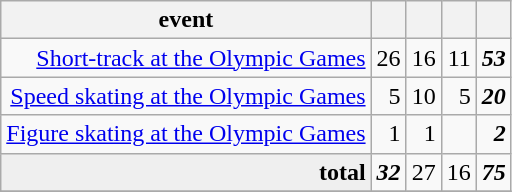<table class="wikitable" style="font-size: 100%; text-align:right">
<tr>
<th>event</th>
<th></th>
<th></th>
<th></th>
<th></th>
</tr>
<tr>
<td><a href='#'>Short-track at the Olympic Games</a></td>
<td>26</td>
<td>16</td>
<td>11</td>
<td><strong><em>53</em></strong></td>
</tr>
<tr>
<td><a href='#'>Speed skating at the Olympic Games</a></td>
<td>5</td>
<td>10</td>
<td>5</td>
<td align="right"><strong><em>20</em></strong></td>
</tr>
<tr>
<td><a href='#'>Figure skating at the Olympic Games</a></td>
<td>1</td>
<td>1</td>
<td></td>
<td align="right"><strong><em>2</em></strong></td>
</tr>
<tr>
<td style="background:#EFEFEF"><strong>total</strong></td>
<td><strong><em>32</em></strong></td>
<td>27</td>
<td>16</td>
<td align="right"><strong><em>75</em></strong></td>
</tr>
<tr>
</tr>
</table>
